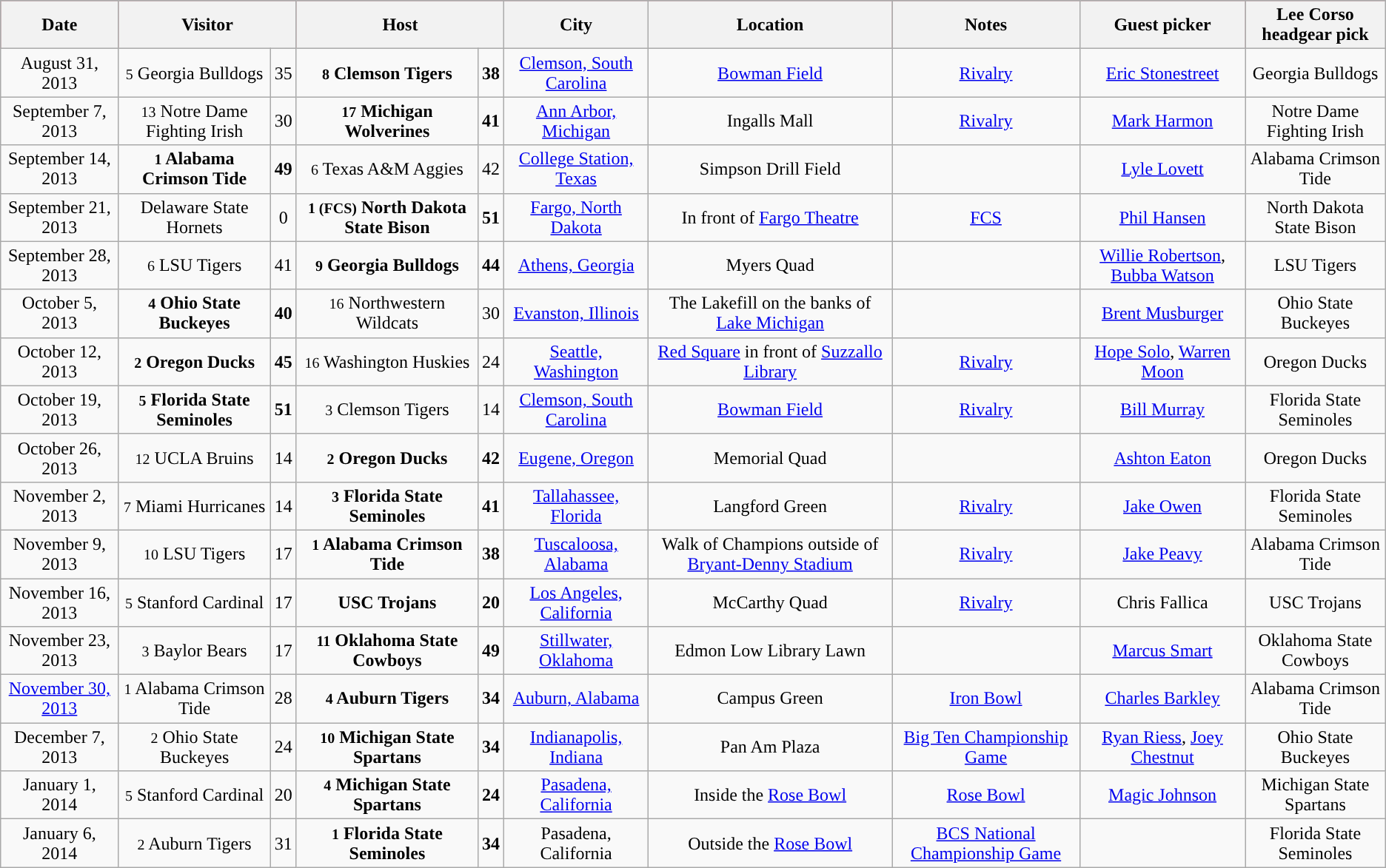<table class="wikitable" style="text-align:center">
<tr style="background:#A32638;"|>
<th>Date</th>
<th colspan=2>Visitor</th>
<th colspan=2>Host</th>
<th>City</th>
<th>Location</th>
<th>Notes</th>
<th>Guest picker</th>
<th>Lee Corso headgear pick</th>
</tr>
<tr>
<td>August 31, 2013</td>
<td><small>5</small> Georgia Bulldogs</td>
<td>35</td>
<td><strong><small>8</small> Clemson Tigers</strong></td>
<td><strong>38</strong></td>
<td><a href='#'>Clemson, South Carolina</a></td>
<td><a href='#'>Bowman Field</a></td>
<td><a href='#'>Rivalry</a></td>
<td><a href='#'>Eric Stonestreet</a></td>
<td>Georgia Bulldogs</td>
</tr>
<tr>
<td>September 7, 2013</td>
<td><small>13</small> Notre Dame Fighting Irish</td>
<td>30</td>
<td><strong><small>17</small> Michigan Wolverines</strong></td>
<td><strong>41</strong></td>
<td><a href='#'>Ann Arbor, Michigan</a></td>
<td>Ingalls Mall</td>
<td><a href='#'>Rivalry</a></td>
<td><a href='#'>Mark Harmon</a></td>
<td>Notre Dame Fighting Irish</td>
</tr>
<tr>
<td>September 14, 2013</td>
<td><strong><small>1</small> Alabama Crimson Tide</strong></td>
<td><strong>49</strong></td>
<td><small>6</small> Texas A&M Aggies</td>
<td>42</td>
<td><a href='#'>College Station, Texas</a></td>
<td>Simpson Drill Field</td>
<td></td>
<td><a href='#'>Lyle Lovett</a></td>
<td>Alabama Crimson Tide</td>
</tr>
<tr>
<td>September 21, 2013</td>
<td>Delaware State Hornets</td>
<td>0</td>
<td><strong><small>1 (FCS)</small> North Dakota State Bison</strong></td>
<td><strong>51</strong></td>
<td><a href='#'>Fargo, North Dakota</a></td>
<td>In front of <a href='#'>Fargo Theatre</a></td>
<td><a href='#'>FCS</a></td>
<td><a href='#'>Phil Hansen</a></td>
<td>North Dakota State Bison</td>
</tr>
<tr>
<td>September 28, 2013</td>
<td><small>6</small> LSU Tigers</td>
<td>41</td>
<td><strong><small>9</small> Georgia Bulldogs</strong></td>
<td><strong>44</strong></td>
<td><a href='#'>Athens, Georgia</a></td>
<td>Myers Quad</td>
<td></td>
<td><a href='#'>Willie Robertson</a>, <a href='#'>Bubba Watson</a></td>
<td>LSU Tigers</td>
</tr>
<tr>
<td>October 5, 2013</td>
<td><strong><small>4</small> Ohio State Buckeyes</strong></td>
<td><strong>40</strong></td>
<td><small>16</small> Northwestern Wildcats</td>
<td>30</td>
<td><a href='#'>Evanston, Illinois</a></td>
<td>The Lakefill on the banks of <a href='#'>Lake Michigan</a></td>
<td></td>
<td><a href='#'>Brent Musburger</a></td>
<td>Ohio State Buckeyes</td>
</tr>
<tr>
<td>October 12, 2013</td>
<td><strong><small>2</small> Oregon Ducks</strong></td>
<td><strong>45</strong></td>
<td><small>16</small> Washington Huskies</td>
<td>24</td>
<td><a href='#'>Seattle, Washington</a></td>
<td><a href='#'>Red Square</a> in front of <a href='#'>Suzzallo Library</a></td>
<td><a href='#'>Rivalry</a></td>
<td><a href='#'>Hope Solo</a>, <a href='#'>Warren Moon</a></td>
<td>Oregon Ducks</td>
</tr>
<tr>
<td>October 19, 2013</td>
<td><strong><small>5</small> Florida State Seminoles</strong></td>
<td><strong>51</strong></td>
<td><small>3</small> Clemson Tigers</td>
<td>14</td>
<td><a href='#'>Clemson, South Carolina</a></td>
<td><a href='#'>Bowman Field</a></td>
<td><a href='#'>Rivalry</a></td>
<td><a href='#'>Bill Murray</a></td>
<td>Florida State Seminoles</td>
</tr>
<tr>
<td>October 26, 2013</td>
<td><small>12</small> UCLA Bruins</td>
<td>14</td>
<td><strong><small>2</small> Oregon Ducks</strong></td>
<td><strong>42</strong></td>
<td><a href='#'>Eugene, Oregon</a></td>
<td>Memorial Quad</td>
<td></td>
<td><a href='#'>Ashton Eaton</a></td>
<td>Oregon Ducks</td>
</tr>
<tr>
<td>November 2, 2013</td>
<td><small>7</small> Miami Hurricanes</td>
<td>14</td>
<td><strong><small>3</small> Florida State Seminoles</strong></td>
<td><strong>41</strong></td>
<td><a href='#'>Tallahassee, Florida</a></td>
<td>Langford Green</td>
<td><a href='#'>Rivalry</a></td>
<td><a href='#'>Jake Owen</a></td>
<td>Florida State Seminoles</td>
</tr>
<tr>
<td>November 9, 2013</td>
<td><small>10</small> LSU Tigers</td>
<td>17</td>
<td><strong><small>1</small> Alabama Crimson Tide</strong></td>
<td><strong>38</strong></td>
<td><a href='#'>Tuscaloosa, Alabama</a></td>
<td>Walk of Champions outside of <a href='#'>Bryant-Denny Stadium</a></td>
<td><a href='#'>Rivalry</a></td>
<td><a href='#'>Jake Peavy</a></td>
<td>Alabama Crimson Tide</td>
</tr>
<tr>
<td>November 16, 2013</td>
<td><small>5</small> Stanford Cardinal</td>
<td>17</td>
<td><strong>USC Trojans</strong></td>
<td><strong>20</strong></td>
<td><a href='#'>Los Angeles, California</a></td>
<td>McCarthy Quad</td>
<td><a href='#'>Rivalry</a></td>
<td>Chris Fallica</td>
<td>USC Trojans</td>
</tr>
<tr>
<td>November 23, 2013</td>
<td><small>3</small> Baylor Bears</td>
<td>17</td>
<td><strong><small>11</small> Oklahoma State Cowboys</strong></td>
<td><strong>49</strong></td>
<td><a href='#'>Stillwater, Oklahoma</a></td>
<td>Edmon Low Library Lawn</td>
<td></td>
<td><a href='#'>Marcus Smart</a></td>
<td>Oklahoma State Cowboys</td>
</tr>
<tr>
<td><a href='#'>November 30, 2013</a></td>
<td><small>1</small> Alabama Crimson Tide</td>
<td>28</td>
<td><strong><small>4</small> Auburn Tigers</strong></td>
<td><strong>34</strong></td>
<td><a href='#'>Auburn, Alabama</a></td>
<td>Campus Green</td>
<td><a href='#'>Iron Bowl</a></td>
<td><a href='#'>Charles Barkley</a></td>
<td>Alabama Crimson Tide</td>
</tr>
<tr>
<td>December 7, 2013</td>
<td><small>2</small> Ohio State Buckeyes</td>
<td>24</td>
<td><strong><small>10</small> Michigan State Spartans</strong></td>
<td><strong>34</strong></td>
<td><a href='#'>Indianapolis, Indiana</a></td>
<td>Pan Am Plaza</td>
<td><a href='#'>Big Ten Championship Game</a></td>
<td><a href='#'>Ryan Riess</a>, <a href='#'>Joey Chestnut</a></td>
<td>Ohio State Buckeyes</td>
</tr>
<tr>
<td>January 1, 2014</td>
<td><small>5</small> Stanford Cardinal</td>
<td>20</td>
<td><strong><small>4</small> Michigan State Spartans</strong></td>
<td><strong>24</strong></td>
<td><a href='#'>Pasadena, California</a></td>
<td>Inside the <a href='#'>Rose Bowl</a></td>
<td><a href='#'>Rose Bowl</a></td>
<td><a href='#'>Magic Johnson</a></td>
<td>Michigan State Spartans</td>
</tr>
<tr>
<td>January 6, 2014</td>
<td><small>2</small> Auburn Tigers</td>
<td>31</td>
<td><strong><small>1</small> Florida State Seminoles</strong></td>
<td><strong>34</strong></td>
<td>Pasadena, California</td>
<td>Outside the <a href='#'>Rose Bowl</a></td>
<td><a href='#'>BCS National Championship Game</a></td>
<td></td>
<td>Florida State Seminoles</td>
</tr>
</table>
